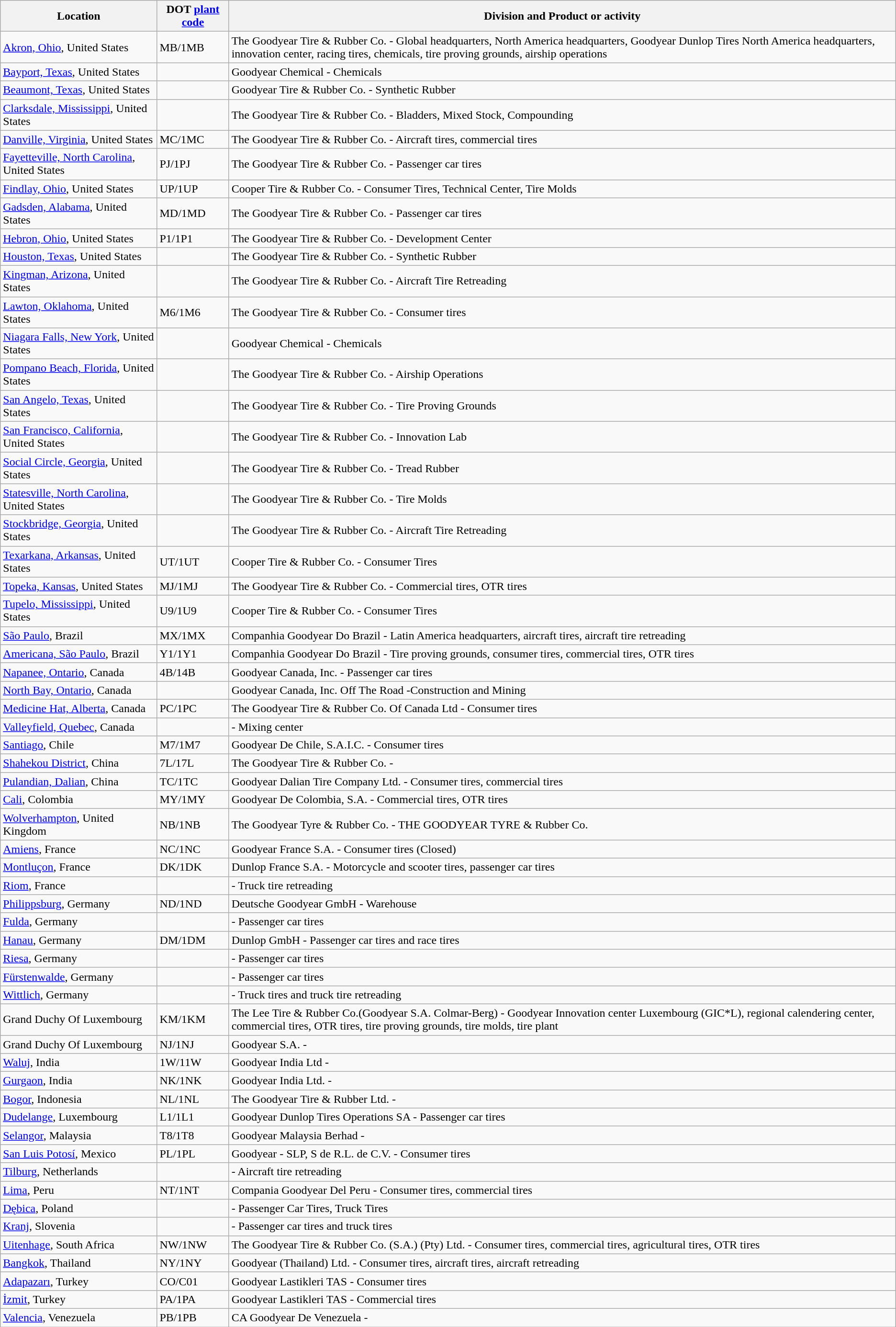<table class="wikitable sortable">
<tr>
<th>Location</th>
<th>DOT <a href='#'>plant code</a></th>
<th>Division and Product or activity</th>
</tr>
<tr>
<td><a href='#'>Akron, Ohio</a>, United States</td>
<td>MB/1MB</td>
<td>The Goodyear Tire & Rubber Co. - Global headquarters, North America headquarters, Goodyear Dunlop Tires North America headquarters, innovation center, racing tires, chemicals, tire proving grounds, airship operations</td>
</tr>
<tr>
<td><a href='#'>Bayport, Texas</a>, United States</td>
<td></td>
<td>Goodyear Chemical - Chemicals</td>
</tr>
<tr>
<td><a href='#'>Beaumont, Texas</a>, United States</td>
<td></td>
<td>Goodyear Tire & Rubber Co. - Synthetic Rubber</td>
</tr>
<tr>
<td><a href='#'>Clarksdale, Mississippi</a>, United States</td>
<td></td>
<td>The Goodyear Tire & Rubber Co. - Bladders, Mixed Stock, Compounding</td>
</tr>
<tr>
<td><a href='#'>Danville, Virginia</a>, United States</td>
<td>MC/1MC</td>
<td>The Goodyear Tire & Rubber Co. - Aircraft tires, commercial tires</td>
</tr>
<tr>
<td><a href='#'>Fayetteville, North Carolina</a>, United States</td>
<td>PJ/1PJ</td>
<td>The Goodyear Tire & Rubber Co. - Passenger car tires</td>
</tr>
<tr>
<td><a href='#'>Findlay, Ohio</a>, United States</td>
<td>UP/1UP</td>
<td>Cooper Tire & Rubber Co. - Consumer Tires,  Technical Center,  Tire Molds</td>
</tr>
<tr>
<td><a href='#'>Gadsden, Alabama</a>, United States</td>
<td>MD/1MD</td>
<td>The Goodyear Tire & Rubber Co. - Passenger car tires</td>
</tr>
<tr>
<td><a href='#'>Hebron, Ohio</a>, United States</td>
<td>P1/1P1</td>
<td>The Goodyear Tire & Rubber Co. - Development Center</td>
</tr>
<tr>
<td><a href='#'>Houston, Texas</a>, United States</td>
<td></td>
<td>The Goodyear Tire & Rubber Co. - Synthetic Rubber</td>
</tr>
<tr>
<td><a href='#'>Kingman, Arizona</a>, United States</td>
<td></td>
<td>The Goodyear Tire & Rubber Co. - Aircraft Tire Retreading</td>
</tr>
<tr>
<td><a href='#'>Lawton, Oklahoma</a>, United States</td>
<td>M6/1M6</td>
<td>The Goodyear Tire & Rubber Co. - Consumer tires</td>
</tr>
<tr>
<td><a href='#'>Niagara Falls, New York</a>, United States</td>
<td></td>
<td>Goodyear Chemical - Chemicals</td>
</tr>
<tr>
<td><a href='#'>Pompano Beach, Florida</a>, United States</td>
<td></td>
<td>The Goodyear Tire & Rubber Co. - Airship Operations</td>
</tr>
<tr>
<td><a href='#'>San Angelo, Texas</a>, United States</td>
<td></td>
<td>The Goodyear Tire & Rubber Co. - Tire Proving Grounds</td>
</tr>
<tr>
<td><a href='#'>San Francisco, California</a>, United States</td>
<td></td>
<td>The Goodyear Tire & Rubber Co. - Innovation Lab</td>
</tr>
<tr>
<td><a href='#'>Social Circle, Georgia</a>, United States</td>
<td></td>
<td>The Goodyear Tire & Rubber Co. - Tread Rubber</td>
</tr>
<tr>
<td><a href='#'>Statesville, North Carolina</a>, United States</td>
<td></td>
<td>The Goodyear Tire & Rubber Co. - Tire Molds</td>
</tr>
<tr>
<td><a href='#'>Stockbridge, Georgia</a>, United States</td>
<td></td>
<td>The Goodyear Tire & Rubber Co. - Aircraft Tire Retreading</td>
</tr>
<tr>
<td><a href='#'>Texarkana, Arkansas</a>, United States</td>
<td>UT/1UT</td>
<td>Cooper Tire & Rubber Co. - Consumer Tires</td>
</tr>
<tr>
<td><a href='#'>Topeka, Kansas</a>, United States</td>
<td>MJ/1MJ</td>
<td>The Goodyear Tire & Rubber Co. - Commercial tires, OTR tires</td>
</tr>
<tr>
<td><a href='#'>Tupelo, Mississippi</a>, United States</td>
<td>U9/1U9</td>
<td>Cooper Tire & Rubber Co. - Consumer Tires</td>
</tr>
<tr>
<td><a href='#'>São Paulo</a>, Brazil</td>
<td>MX/1MX</td>
<td>Companhia Goodyear Do Brazil - Latin America headquarters, aircraft tires, aircraft tire retreading</td>
</tr>
<tr>
<td><a href='#'>Americana, São Paulo</a>, Brazil</td>
<td>Y1/1Y1</td>
<td>Companhia Goodyear Do Brazil - Tire proving grounds, consumer tires, commercial tires, OTR tires</td>
</tr>
<tr>
<td><a href='#'>Napanee, Ontario</a>, Canada</td>
<td>4B/14B</td>
<td>Goodyear Canada, Inc. - Passenger car tires</td>
</tr>
<tr>
<td><a href='#'>North Bay, Ontario</a>, Canada</td>
<td></td>
<td>Goodyear Canada, Inc. Off The Road -Construction and Mining</td>
</tr>
<tr>
<td><a href='#'>Medicine Hat, Alberta</a>, Canada</td>
<td>PC/1PC</td>
<td>The Goodyear Tire & Rubber Co. Of Canada Ltd - Consumer tires</td>
</tr>
<tr>
<td><a href='#'>Valleyfield, Quebec</a>, Canada</td>
<td></td>
<td>- Mixing center</td>
</tr>
<tr>
<td><a href='#'>Santiago</a>, Chile</td>
<td>M7/1M7</td>
<td>Goodyear De Chile, S.A.I.C. - Consumer tires</td>
</tr>
<tr>
<td><a href='#'>Shahekou District</a>, China</td>
<td>7L/17L</td>
<td>The Goodyear Tire & Rubber Co. -</td>
</tr>
<tr>
<td><a href='#'>Pulandian, Dalian</a>, China</td>
<td>TC/1TC</td>
<td>Goodyear Dalian Tire Company Ltd. - Consumer tires, commercial tires</td>
</tr>
<tr>
<td><a href='#'>Cali</a>, Colombia</td>
<td>MY/1MY</td>
<td>Goodyear De Colombia, S.A. - Commercial tires, OTR tires</td>
</tr>
<tr>
<td><a href='#'>Wolverhampton</a>, United Kingdom</td>
<td>NB/1NB</td>
<td>The Goodyear Tyre & Rubber Co. - THE GOODYEAR TYRE & Rubber Co.</td>
</tr>
<tr>
<td><a href='#'>Amiens</a>, France</td>
<td>NC/1NC</td>
<td>Goodyear France S.A. - Consumer tires (Closed)</td>
</tr>
<tr>
<td><a href='#'>Montluçon</a>, France</td>
<td>DK/1DK</td>
<td>Dunlop France S.A. - Motorcycle and scooter tires, passenger car tires</td>
</tr>
<tr>
<td><a href='#'>Riom</a>, France</td>
<td></td>
<td>- Truck tire retreading</td>
</tr>
<tr>
<td><a href='#'>Philippsburg</a>, Germany</td>
<td>ND/1ND</td>
<td>Deutsche Goodyear GmbH - Warehouse</td>
</tr>
<tr>
<td><a href='#'>Fulda</a>, Germany</td>
<td></td>
<td>- Passenger car tires</td>
</tr>
<tr>
<td><a href='#'>Hanau</a>, Germany</td>
<td>DM/1DM</td>
<td>Dunlop GmbH - Passenger car tires and race tires</td>
</tr>
<tr>
<td><a href='#'>Riesa</a>, Germany</td>
<td></td>
<td>- Passenger car tires</td>
</tr>
<tr>
<td><a href='#'>Fürstenwalde</a>, Germany</td>
<td></td>
<td>- Passenger car tires</td>
</tr>
<tr>
<td><a href='#'>Wittlich</a>, Germany</td>
<td></td>
<td>- Truck tires and truck tire retreading</td>
</tr>
<tr>
<td>Grand Duchy Of Luxembourg</td>
<td>KM/1KM</td>
<td>The Lee Tire & Rubber Co.(Goodyear S.A. Colmar-Berg) - Goodyear Innovation center Luxembourg (GIC*L), regional calendering center, commercial tires, OTR tires, tire proving grounds, tire molds, tire plant</td>
</tr>
<tr>
<td>Grand Duchy Of Luxembourg</td>
<td>NJ/1NJ</td>
<td>Goodyear S.A. -</td>
</tr>
<tr>
<td><a href='#'>Waluj</a>, India</td>
<td>1W/11W</td>
<td>Goodyear India Ltd -</td>
</tr>
<tr>
<td><a href='#'>Gurgaon</a>, India</td>
<td>NK/1NK</td>
<td>Goodyear India Ltd. -</td>
</tr>
<tr>
<td><a href='#'>Bogor</a>, Indonesia</td>
<td>NL/1NL</td>
<td>The Goodyear Tire & Rubber Ltd. -</td>
</tr>
<tr>
<td><a href='#'>Dudelange</a>, Luxembourg</td>
<td>L1/1L1</td>
<td>Goodyear Dunlop Tires Operations SA - Passenger car tires</td>
</tr>
<tr>
<td><a href='#'>Selangor</a>, Malaysia</td>
<td>T8/1T8</td>
<td>Goodyear Malaysia Berhad -</td>
</tr>
<tr>
<td><a href='#'>San Luis Potosí</a>, Mexico</td>
<td>PL/1PL</td>
<td>Goodyear - SLP, S de R.L. de C.V. - Consumer tires</td>
</tr>
<tr>
<td><a href='#'>Tilburg</a>, Netherlands</td>
<td></td>
<td>- Aircraft tire retreading</td>
</tr>
<tr>
<td><a href='#'>Lima</a>, Peru</td>
<td>NT/1NT</td>
<td>Compania Goodyear Del Peru - Consumer tires, commercial tires</td>
</tr>
<tr>
<td><a href='#'>Dębica</a>, Poland</td>
<td></td>
<td>- Passenger Car Tires, Truck Tires</td>
</tr>
<tr>
<td><a href='#'>Kranj</a>, Slovenia</td>
<td></td>
<td>- Passenger car tires and truck tires</td>
</tr>
<tr>
<td><a href='#'>Uitenhage</a>, South Africa</td>
<td>NW/1NW</td>
<td>The Goodyear Tire & Rubber Co. (S.A.) (Pty) Ltd. - Consumer tires, commercial tires, agricultural tires, OTR tires</td>
</tr>
<tr>
<td><a href='#'>Bangkok</a>, Thailand</td>
<td>NY/1NY</td>
<td>Goodyear (Thailand) Ltd. - Consumer tires, aircraft tires, aircraft retreading</td>
</tr>
<tr>
<td><a href='#'>Adapazarı</a>, Turkey</td>
<td>CO/C01</td>
<td>Goodyear Lastikleri TAS - Consumer tires</td>
</tr>
<tr>
<td><a href='#'>İzmit</a>, Turkey</td>
<td>PA/1PA</td>
<td>Goodyear Lastikleri TAS - Commercial tires</td>
</tr>
<tr>
<td><a href='#'>Valencia</a>, Venezuela</td>
<td>PB/1PB</td>
<td>CA Goodyear De Venezuela -</td>
</tr>
</table>
